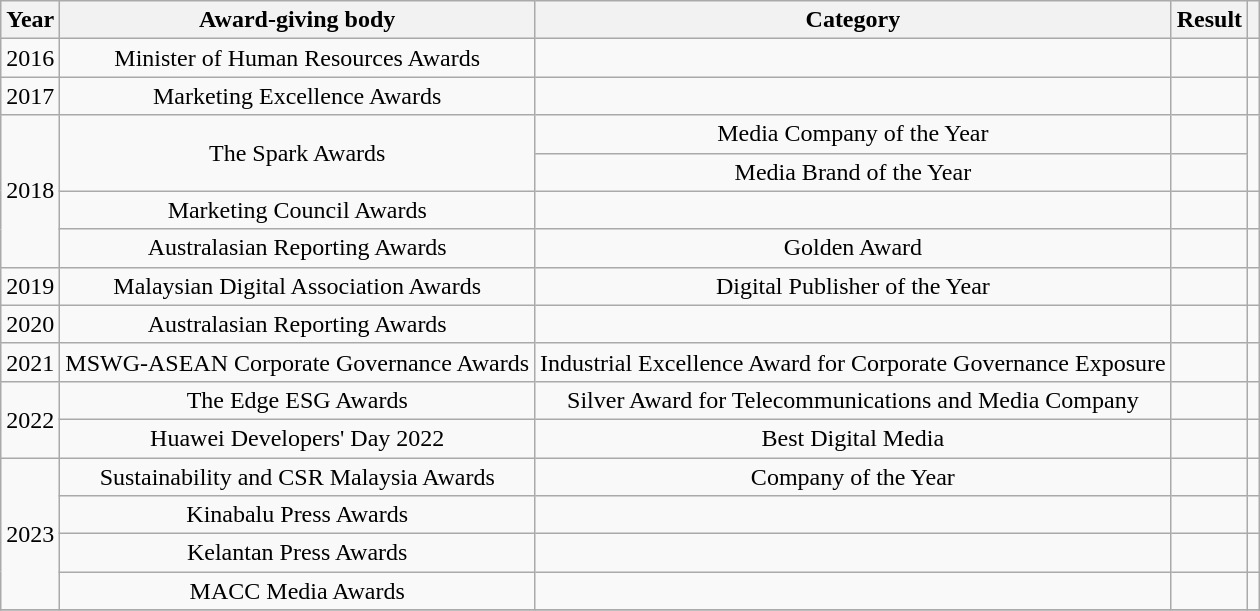<table class="wikitable" style="text-align:center">
<tr>
<th>Year</th>
<th>Award-giving body</th>
<th>Category</th>
<th>Result</th>
<th></th>
</tr>
<tr>
<td>2016</td>
<td>Minister of Human Resources Awards</td>
<td></td>
<td></td>
<td></td>
</tr>
<tr>
<td>2017</td>
<td>Marketing Excellence Awards</td>
<td></td>
<td></td>
<td></td>
</tr>
<tr>
<td rowspan="4">2018</td>
<td rowspan="2">The Spark Awards</td>
<td>Media Company of the Year</td>
<td></td>
<td rowspan="2"></td>
</tr>
<tr>
<td>Media Brand of the Year</td>
<td></td>
</tr>
<tr>
<td>Marketing Council Awards</td>
<td></td>
<td></td>
<td></td>
</tr>
<tr>
<td>Australasian Reporting Awards</td>
<td>Golden Award</td>
<td></td>
<td></td>
</tr>
<tr>
<td>2019</td>
<td>Malaysian Digital Association Awards</td>
<td>Digital Publisher of the Year</td>
<td></td>
<td></td>
</tr>
<tr>
<td>2020</td>
<td>Australasian Reporting Awards</td>
<td></td>
<td></td>
<td></td>
</tr>
<tr>
<td>2021</td>
<td>MSWG-ASEAN Corporate Governance Awards</td>
<td>Industrial Excellence Award for Corporate Governance Exposure</td>
<td></td>
<td></td>
</tr>
<tr>
<td rowspan="2">2022</td>
<td>The Edge ESG Awards</td>
<td>Silver Award for Telecommunications and Media Company</td>
<td></td>
<td></td>
</tr>
<tr>
<td>Huawei Developers' Day 2022</td>
<td>Best Digital Media</td>
<td></td>
<td></td>
</tr>
<tr>
<td rowspan="4">2023</td>
<td>Sustainability and CSR Malaysia Awards</td>
<td>Company of the Year</td>
<td></td>
<td></td>
</tr>
<tr>
<td>Kinabalu Press Awards</td>
<td></td>
<td></td>
<td></td>
</tr>
<tr>
<td>Kelantan Press Awards</td>
<td></td>
<td></td>
<td></td>
</tr>
<tr>
<td>MACC Media Awards</td>
<td></td>
<td></td>
<td></td>
</tr>
<tr>
</tr>
</table>
